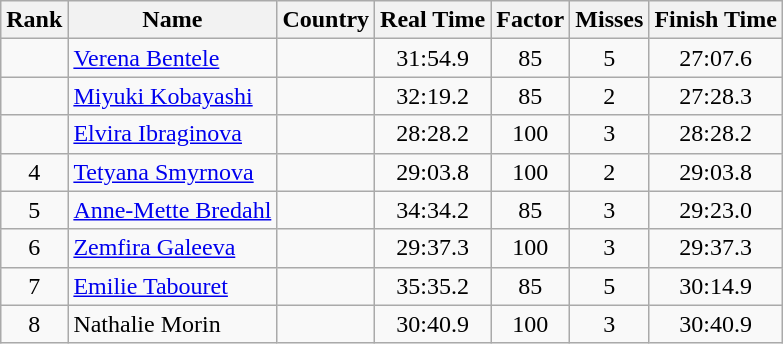<table class="wikitable sortable" style="text-align:center">
<tr>
<th>Rank</th>
<th>Name</th>
<th>Country</th>
<th>Real Time</th>
<th>Factor</th>
<th>Misses</th>
<th>Finish Time</th>
</tr>
<tr>
<td></td>
<td align=left><a href='#'>Verena Bentele</a></td>
<td align=left></td>
<td>31:54.9</td>
<td>85</td>
<td>5</td>
<td>27:07.6</td>
</tr>
<tr>
<td></td>
<td align=left><a href='#'>Miyuki Kobayashi</a></td>
<td align=left></td>
<td>32:19.2</td>
<td>85</td>
<td>2</td>
<td>27:28.3</td>
</tr>
<tr>
<td></td>
<td align=left><a href='#'>Elvira Ibraginova</a></td>
<td align=left></td>
<td>28:28.2</td>
<td>100</td>
<td>3</td>
<td>28:28.2</td>
</tr>
<tr>
<td>4</td>
<td align=left><a href='#'>Tetyana Smyrnova</a></td>
<td align=left></td>
<td>29:03.8</td>
<td>100</td>
<td>2</td>
<td>29:03.8</td>
</tr>
<tr>
<td>5</td>
<td align=left><a href='#'>Anne-Mette Bredahl</a></td>
<td align=left></td>
<td>34:34.2</td>
<td>85</td>
<td>3</td>
<td>29:23.0</td>
</tr>
<tr>
<td>6</td>
<td align=left><a href='#'>Zemfira Galeeva</a></td>
<td align=left></td>
<td>29:37.3</td>
<td>100</td>
<td>3</td>
<td>29:37.3</td>
</tr>
<tr>
<td>7</td>
<td align=left><a href='#'>Emilie Tabouret</a></td>
<td align=left></td>
<td>35:35.2</td>
<td>85</td>
<td>5</td>
<td>30:14.9</td>
</tr>
<tr>
<td>8</td>
<td align=left>Nathalie Morin</td>
<td align=left></td>
<td>30:40.9</td>
<td>100</td>
<td>3</td>
<td>30:40.9</td>
</tr>
</table>
